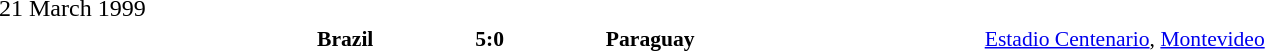<table width=100% cellspacing=1>
<tr>
<th width=20%></th>
<th width=12%></th>
<th width=20%></th>
<th width=33%></th>
</tr>
<tr>
<td>21 March 1999</td>
</tr>
<tr style=font-size:90%>
<td align=right><strong>Brazil</strong></td>
<td align=center><strong>5:0</strong></td>
<td><strong>Paraguay</strong></td>
<td><a href='#'>Estadio Centenario</a>, <a href='#'>Montevideo</a></td>
<td></td>
</tr>
</table>
